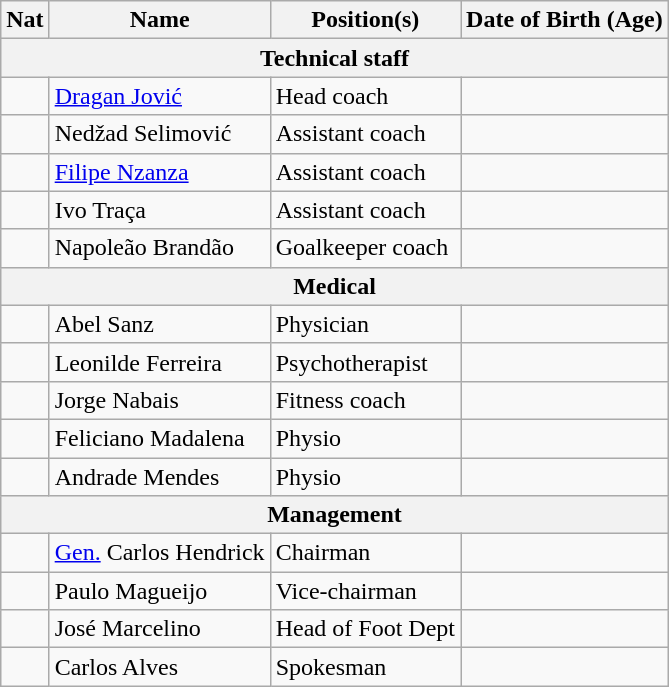<table class="wikitable ve-ce-branchNode ve-ce-tableNode">
<tr>
<th>Nat</th>
<th>Name</th>
<th>Position(s)</th>
<th>Date of Birth (Age)</th>
</tr>
<tr>
<th colspan="4">Technical staff</th>
</tr>
<tr>
<td></td>
<td><a href='#'>Dragan Jović</a></td>
<td>Head coach</td>
<td></td>
</tr>
<tr>
<td></td>
<td>Nedžad Selimović</td>
<td>Assistant coach</td>
<td></td>
</tr>
<tr>
<td></td>
<td><a href='#'>Filipe Nzanza</a></td>
<td>Assistant coach</td>
<td></td>
</tr>
<tr>
<td></td>
<td>Ivo Traça</td>
<td>Assistant coach</td>
<td></td>
</tr>
<tr>
<td></td>
<td>Napoleão Brandão</td>
<td>Goalkeeper coach</td>
<td></td>
</tr>
<tr>
<th colspan="4">Medical</th>
</tr>
<tr>
<td></td>
<td>Abel Sanz</td>
<td>Physician</td>
<td></td>
</tr>
<tr>
<td></td>
<td>Leonilde Ferreira</td>
<td>Psychotherapist</td>
<td></td>
</tr>
<tr>
<td></td>
<td>Jorge Nabais</td>
<td>Fitness coach</td>
<td></td>
</tr>
<tr>
<td></td>
<td>Feliciano Madalena</td>
<td>Physio</td>
<td></td>
</tr>
<tr>
<td></td>
<td>Andrade Mendes</td>
<td>Physio</td>
<td></td>
</tr>
<tr>
<th colspan="4">Management</th>
</tr>
<tr>
<td></td>
<td><a href='#'>Gen.</a> Carlos Hendrick</td>
<td>Chairman</td>
<td></td>
</tr>
<tr>
<td></td>
<td>Paulo Magueijo</td>
<td>Vice-chairman</td>
<td></td>
</tr>
<tr>
<td></td>
<td>José Marcelino</td>
<td>Head of Foot Dept</td>
<td></td>
</tr>
<tr>
<td></td>
<td>Carlos Alves</td>
<td>Spokesman</td>
<td></td>
</tr>
</table>
